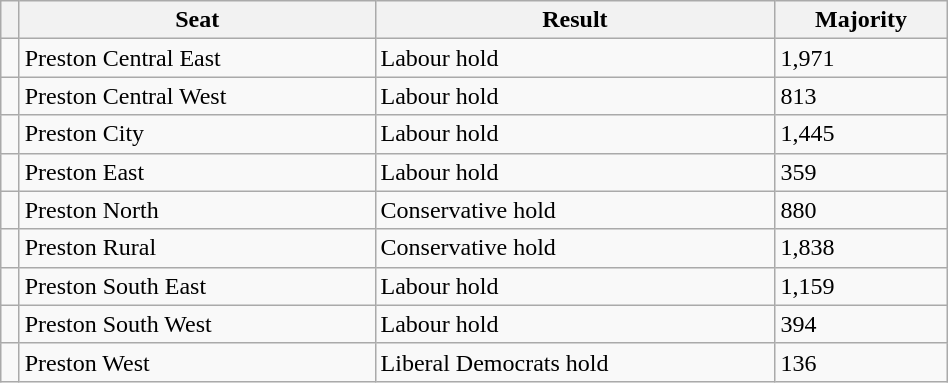<table class="wikitable" style="right; width:50%">
<tr>
<th></th>
<th>Seat</th>
<th>Result</th>
<th>Majority</th>
</tr>
<tr>
<td></td>
<td>Preston Central East</td>
<td>Labour hold</td>
<td>1,971</td>
</tr>
<tr>
<td></td>
<td>Preston Central West</td>
<td>Labour hold</td>
<td>813</td>
</tr>
<tr>
<td></td>
<td>Preston City</td>
<td>Labour hold</td>
<td>1,445</td>
</tr>
<tr>
<td></td>
<td>Preston East</td>
<td>Labour hold</td>
<td>359</td>
</tr>
<tr>
<td></td>
<td>Preston North</td>
<td>Conservative hold</td>
<td>880</td>
</tr>
<tr>
<td></td>
<td>Preston Rural</td>
<td>Conservative hold</td>
<td>1,838</td>
</tr>
<tr>
<td></td>
<td>Preston South East</td>
<td>Labour hold</td>
<td>1,159</td>
</tr>
<tr>
<td></td>
<td>Preston South West</td>
<td>Labour hold</td>
<td>394</td>
</tr>
<tr>
<td></td>
<td>Preston West</td>
<td>Liberal Democrats hold</td>
<td>136</td>
</tr>
</table>
